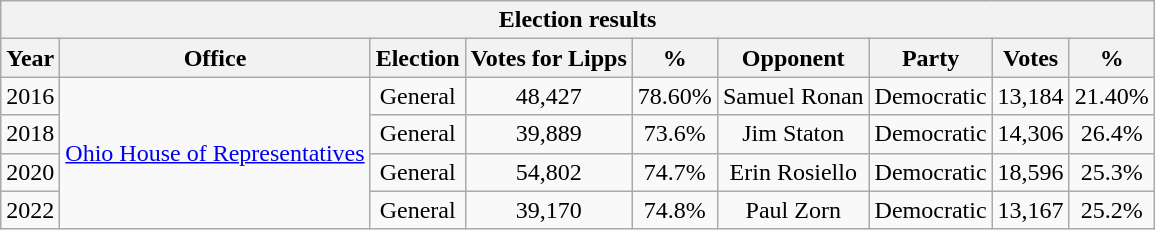<table class="wikitable" style="text-align: center;">
<tr>
<th colspan="9">Election results</th>
</tr>
<tr>
<th>Year</th>
<th>Office</th>
<th>Election</th>
<th>Votes for Lipps</th>
<th>%</th>
<th>Opponent</th>
<th>Party</th>
<th>Votes</th>
<th>%</th>
</tr>
<tr>
<td>2016</td>
<td rowspan="6"><a href='#'>Ohio House of Representatives</a></td>
<td>General</td>
<td>48,427</td>
<td>78.60%</td>
<td>Samuel Ronan</td>
<td>Democratic</td>
<td>13,184</td>
<td>21.40%</td>
</tr>
<tr>
<td>2018</td>
<td>General</td>
<td>39,889</td>
<td>73.6%</td>
<td>Jim Staton</td>
<td>Democratic</td>
<td>14,306</td>
<td>26.4%</td>
</tr>
<tr>
<td>2020</td>
<td>General</td>
<td>54,802</td>
<td>74.7%</td>
<td>Erin Rosiello</td>
<td>Democratic</td>
<td>18,596</td>
<td>25.3%</td>
</tr>
<tr>
<td>2022</td>
<td>General</td>
<td>39,170</td>
<td>74.8%</td>
<td>Paul Zorn</td>
<td>Democratic</td>
<td>13,167</td>
<td>25.2%</td>
</tr>
</table>
